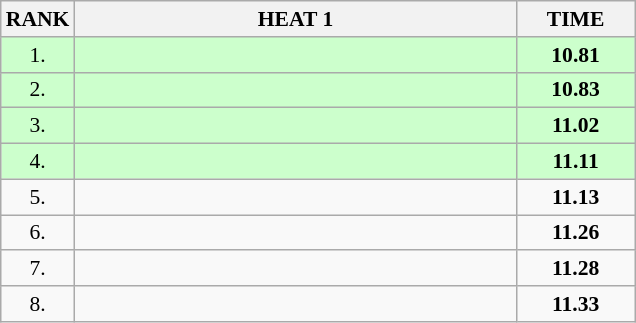<table class="wikitable" style="border-collapse: collapse; font-size: 90%;">
<tr>
<th>RANK</th>
<th style="width: 20em">HEAT 1</th>
<th style="width: 5em">TIME</th>
</tr>
<tr style="background:#ccffcc;">
<td align="center">1.</td>
<td></td>
<td align="center"><strong>10.81</strong></td>
</tr>
<tr style="background:#ccffcc;">
<td align="center">2.</td>
<td></td>
<td align="center"><strong>10.83</strong></td>
</tr>
<tr style="background:#ccffcc;">
<td align="center">3.</td>
<td></td>
<td align="center"><strong>11.02</strong></td>
</tr>
<tr style="background:#ccffcc;">
<td align="center">4.</td>
<td></td>
<td align="center"><strong>11.11</strong></td>
</tr>
<tr>
<td align="center">5.</td>
<td></td>
<td align="center"><strong>11.13</strong></td>
</tr>
<tr>
<td align="center">6.</td>
<td></td>
<td align="center"><strong>11.26</strong></td>
</tr>
<tr>
<td align="center">7.</td>
<td></td>
<td align="center"><strong>11.28</strong></td>
</tr>
<tr>
<td align="center">8.</td>
<td></td>
<td align="center"><strong>11.33</strong></td>
</tr>
</table>
